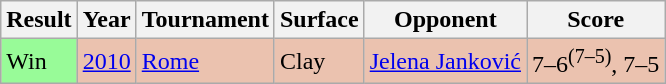<table class="sortable wikitable">
<tr>
<th>Result</th>
<th>Year</th>
<th>Tournament</th>
<th>Surface</th>
<th>Opponent</th>
<th class="unsortable">Score</th>
</tr>
<tr style="background:#ebc2af;">
<td bgcolor=98FB98>Win</td>
<td><a href='#'>2010</a></td>
<td><a href='#'>Rome</a></td>
<td>Clay</td>
<td> <a href='#'>Jelena Janković</a></td>
<td>7–6<sup>(7–5)</sup>, 7–5</td>
</tr>
</table>
